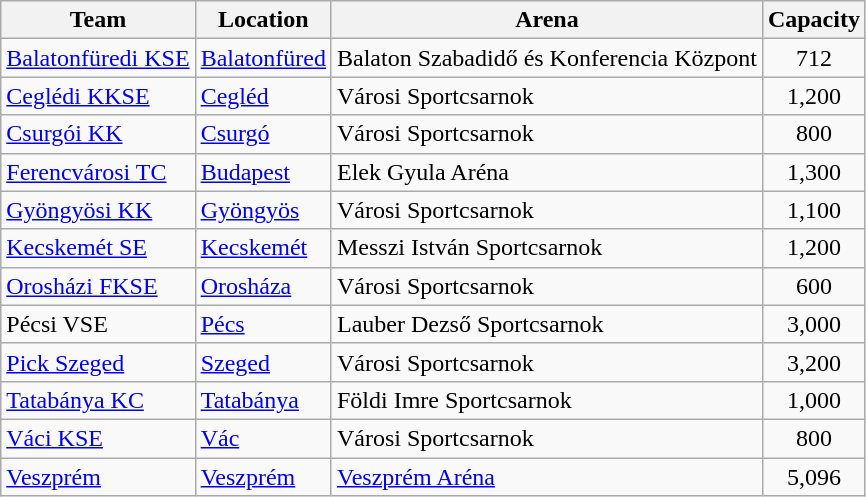<table class="wikitable sortable" style="text-align: left;">
<tr>
<th>Team</th>
<th>Location</th>
<th>Arena</th>
<th>Capacity</th>
</tr>
<tr>
<td><a href='#'>Balatonfüredi KSE</a></td>
<td><a href='#'>Balatonfüred</a></td>
<td>Balaton Szabadidő és Konferencia Központ</td>
<td align="center">712</td>
</tr>
<tr>
<td><a href='#'>Ceglédi KKSE</a></td>
<td><a href='#'>Cegléd</a></td>
<td>Városi Sportcsarnok</td>
<td align="center">1,200</td>
</tr>
<tr>
<td><a href='#'>Csurgói KK</a></td>
<td><a href='#'>Csurgó</a></td>
<td>Városi Sportcsarnok</td>
<td align="center">800</td>
</tr>
<tr>
<td><a href='#'>Ferencvárosi TC</a></td>
<td><a href='#'>Budapest</a></td>
<td>Elek Gyula Aréna</td>
<td align="center">1,300</td>
</tr>
<tr>
<td><a href='#'>Gyöngyösi KK</a></td>
<td><a href='#'>Gyöngyös</a></td>
<td>Városi Sportcsarnok</td>
<td align="center">1,100</td>
</tr>
<tr>
<td><a href='#'>Kecskemét SE</a></td>
<td><a href='#'>Kecskemét</a></td>
<td>Messzi István Sportcsarnok</td>
<td align="center">1,200</td>
</tr>
<tr>
<td><a href='#'>Orosházi FKSE</a></td>
<td><a href='#'>Orosháza</a></td>
<td>Városi Sportcsarnok</td>
<td align="center">600</td>
</tr>
<tr>
<td>Pécsi VSE</td>
<td><a href='#'>Pécs</a></td>
<td>Lauber Dezső Sportcsarnok</td>
<td align="center">3,000</td>
</tr>
<tr>
<td><a href='#'>Pick Szeged</a></td>
<td><a href='#'>Szeged</a></td>
<td>Városi Sportcsarnok</td>
<td align="center">3,200</td>
</tr>
<tr>
<td><a href='#'>Tatabánya KC</a></td>
<td><a href='#'>Tatabánya</a></td>
<td>Földi Imre Sportcsarnok</td>
<td align="center">1,000</td>
</tr>
<tr>
<td><a href='#'>Váci KSE</a></td>
<td><a href='#'>Vác</a></td>
<td>Városi Sportcsarnok</td>
<td align="center">800</td>
</tr>
<tr>
<td><a href='#'>Veszprém</a></td>
<td><a href='#'>Veszprém</a></td>
<td><a href='#'>Veszprém Aréna</a></td>
<td align="center">5,096</td>
</tr>
</table>
